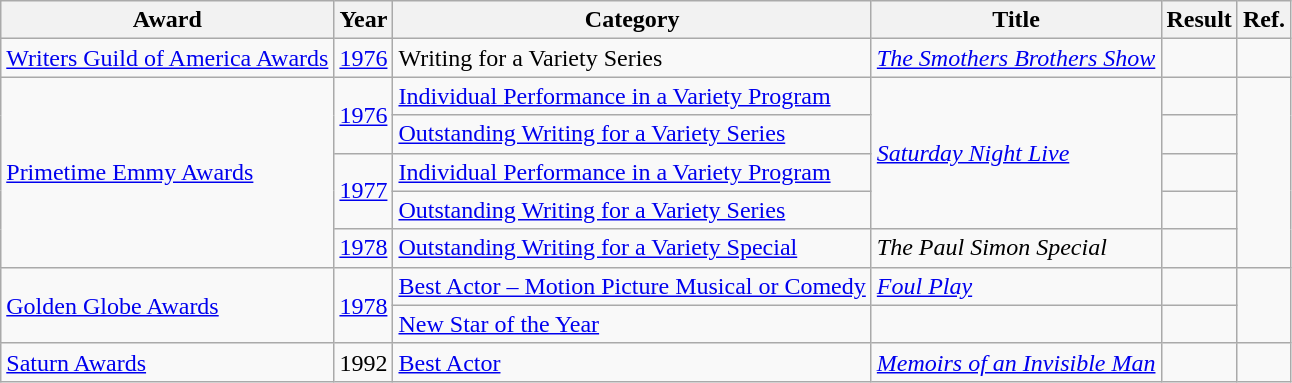<table class="wikitable">
<tr>
<th>Award</th>
<th>Year</th>
<th>Category</th>
<th>Title</th>
<th>Result</th>
<th>Ref.</th>
</tr>
<tr>
<td><a href='#'>Writers Guild of America Awards</a></td>
<td><a href='#'>1976</a></td>
<td>Writing for a Variety Series</td>
<td><em><a href='#'>The Smothers Brothers Show</a></em></td>
<td></td>
<td></td>
</tr>
<tr>
<td rowspan="5"><a href='#'>Primetime Emmy Awards</a></td>
<td rowspan="2"><a href='#'>1976</a></td>
<td><a href='#'>Individual Performance in a Variety Program</a></td>
<td rowspan="4"><em><a href='#'>Saturday Night Live</a></em></td>
<td></td>
<td rowspan="5"></td>
</tr>
<tr>
<td><a href='#'>Outstanding Writing for a Variety Series</a></td>
<td></td>
</tr>
<tr>
<td rowspan="2"><a href='#'>1977</a></td>
<td><a href='#'>Individual Performance in a Variety Program</a></td>
<td></td>
</tr>
<tr>
<td><a href='#'>Outstanding Writing for a Variety Series</a></td>
<td></td>
</tr>
<tr>
<td><a href='#'>1978</a></td>
<td><a href='#'>Outstanding Writing for a Variety Special</a></td>
<td><em>The Paul Simon Special</em></td>
<td></td>
</tr>
<tr>
<td rowspan="2"><a href='#'>Golden Globe Awards</a></td>
<td rowspan="2"><a href='#'>1978</a></td>
<td><a href='#'>Best Actor – Motion Picture Musical or Comedy</a></td>
<td><em><a href='#'>Foul Play</a></em></td>
<td></td>
<td rowspan="2"></td>
</tr>
<tr>
<td><a href='#'>New Star of the Year</a></td>
<td></td>
<td></td>
</tr>
<tr>
<td><a href='#'>Saturn Awards</a></td>
<td>1992</td>
<td><a href='#'>Best Actor</a></td>
<td><em><a href='#'>Memoirs of an Invisible Man</a></em></td>
<td></td>
<td></td>
</tr>
</table>
